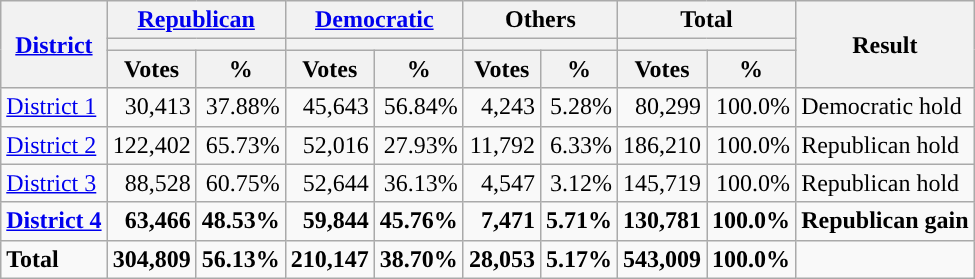<table class="wikitable plainrowheaders sortable" style="font-size:100%; text-align:right;">
<tr>
<th scope=col rowspan=3><a href='#'>District</a></th>
<th scope=col colspan=2><a href='#'>Republican</a></th>
<th scope=col colspan=2><a href='#'>Democratic</a></th>
<th scope=col colspan=2>Others</th>
<th scope=col colspan=2>Total</th>
<th scope=col rowspan=3>Result</th>
</tr>
<tr>
<th scope=col colspan=2 style="background:"></th>
<th scope=col colspan=2 style="background:"></th>
<th scope=col colspan=2></th>
<th scope=col colspan=2></th>
</tr>
<tr>
<th scope=col data-sort-type="number">Votes</th>
<th scope=col data-sort-type="number">%</th>
<th scope=col data-sort-type="number">Votes</th>
<th scope=col data-sort-type="number">%</th>
<th scope=col data-sort-type="number">Votes</th>
<th scope=col data-sort-type="number">%</th>
<th scope=col data-sort-type="number">Votes</th>
<th scope=col data-sort-type="number">%</th>
</tr>
<tr>
<td align=left><a href='#'>District 1</a></td>
<td>30,413</td>
<td>37.88%</td>
<td>45,643</td>
<td>56.84%</td>
<td>4,243</td>
<td>5.28%</td>
<td>80,299</td>
<td>100.0%</td>
<td align=left>Democratic hold</td>
</tr>
<tr>
<td align=left><a href='#'>District 2</a></td>
<td>122,402</td>
<td>65.73%</td>
<td>52,016</td>
<td>27.93%</td>
<td>11,792</td>
<td>6.33%</td>
<td>186,210</td>
<td>100.0%</td>
<td align=left>Republican hold</td>
</tr>
<tr>
<td align=left><a href='#'>District 3</a></td>
<td>88,528</td>
<td>60.75%</td>
<td>52,644</td>
<td>36.13%</td>
<td>4,547</td>
<td>3.12%</td>
<td>145,719</td>
<td>100.0%</td>
<td align=left>Republican hold</td>
</tr>
<tr>
<td align=left><strong><a href='#'>District 4</a></strong></td>
<td><strong>63,466</strong></td>
<td><strong>48.53%</strong></td>
<td><strong>59,844</strong></td>
<td><strong>45.76%</strong></td>
<td><strong>7,471</strong></td>
<td><strong>5.71%</strong></td>
<td><strong>130,781</strong></td>
<td><strong>100.0%</strong></td>
<td align=left><strong>Republican gain</strong></td>
</tr>
<tr class="sortbottom" style="font-weight:bold">
<td align=left>Total</td>
<td>304,809</td>
<td>56.13%</td>
<td>210,147</td>
<td>38.70%</td>
<td>28,053</td>
<td>5.17%</td>
<td>543,009</td>
<td>100.0%</td>
<td></td>
</tr>
</table>
